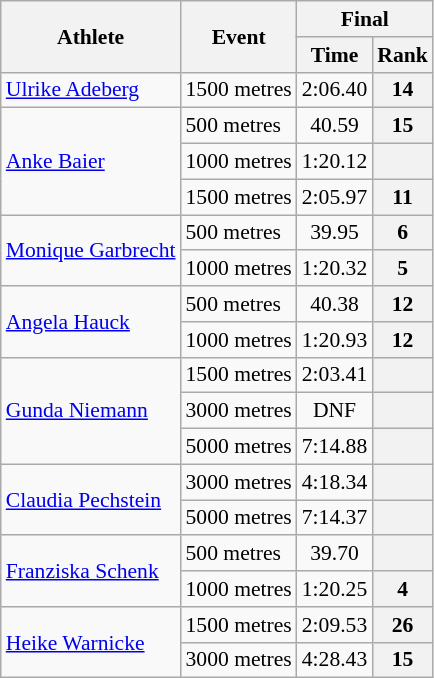<table class="wikitable" style="font-size:90%">
<tr>
<th rowspan="2">Athlete</th>
<th rowspan="2">Event</th>
<th colspan="2">Final</th>
</tr>
<tr>
<th>Time</th>
<th>Rank</th>
</tr>
<tr>
<td><a href='#'>Ulrike Adeberg</a></td>
<td>1500 metres</td>
<td align="center">2:06.40</td>
<th align="center">14</th>
</tr>
<tr>
<td rowspan=3><a href='#'>Anke Baier</a></td>
<td>500 metres</td>
<td align="center">40.59</td>
<th align="center">15</th>
</tr>
<tr>
<td>1000 metres</td>
<td align="center">1:20.12</td>
<th align="center"></th>
</tr>
<tr>
<td>1500 metres</td>
<td align="center">2:05.97</td>
<th align="center">11</th>
</tr>
<tr>
<td rowspan=2><a href='#'>Monique Garbrecht</a></td>
<td>500 metres</td>
<td align="center">39.95</td>
<th align="center">6</th>
</tr>
<tr>
<td>1000 metres</td>
<td align="center">1:20.32</td>
<th align="center">5</th>
</tr>
<tr>
<td rowspan=2><a href='#'>Angela Hauck</a></td>
<td>500 metres</td>
<td align="center">40.38</td>
<th align="center">12</th>
</tr>
<tr>
<td>1000 metres</td>
<td align="center">1:20.93</td>
<th align="center">12</th>
</tr>
<tr>
<td rowspan=3><a href='#'>Gunda Niemann</a></td>
<td>1500 metres</td>
<td align="center">2:03.41</td>
<th align="center"></th>
</tr>
<tr>
<td>3000 metres</td>
<td align="center">DNF</td>
<th align="center"></th>
</tr>
<tr>
<td>5000 metres</td>
<td align="center">7:14.88</td>
<th align="center"></th>
</tr>
<tr>
<td rowspan=2><a href='#'>Claudia Pechstein</a></td>
<td>3000 metres</td>
<td align="center">4:18.34</td>
<th align="center"></th>
</tr>
<tr>
<td>5000 metres</td>
<td align="center">7:14.37</td>
<th align="center"></th>
</tr>
<tr>
<td rowspan=2><a href='#'>Franziska Schenk</a></td>
<td>500 metres</td>
<td align="center">39.70</td>
<th align="center"></th>
</tr>
<tr>
<td>1000 metres</td>
<td align="center">1:20.25</td>
<th align="center">4</th>
</tr>
<tr>
<td rowspan=2><a href='#'>Heike Warnicke</a></td>
<td>1500 metres</td>
<td align="center">2:09.53</td>
<th align="center">26</th>
</tr>
<tr>
<td>3000 metres</td>
<td align="center">4:28.43</td>
<th align="center">15</th>
</tr>
</table>
